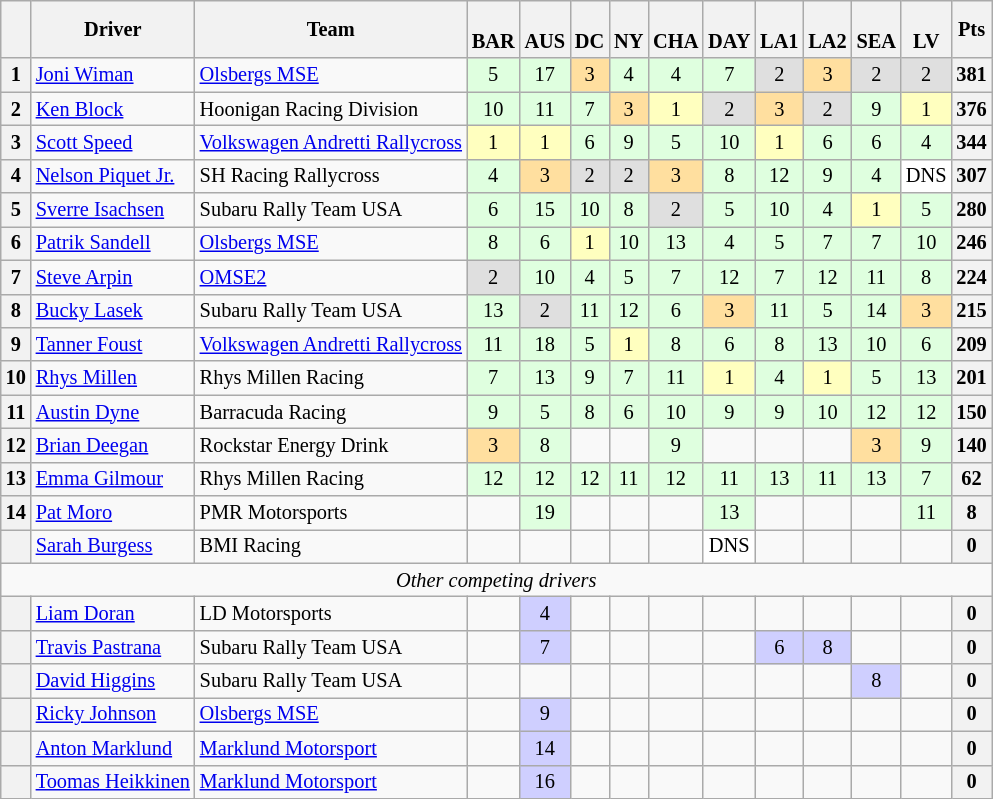<table class="wikitable" style="font-size:85%; text-align:center">
<tr>
<th valign="middle"></th>
<th valign="middle">Driver</th>
<th valign="middle">Team</th>
<th><br>BAR</th>
<th><br>AUS</th>
<th><br>DC</th>
<th><br>NY</th>
<th><br>CHA</th>
<th><br>DAY</th>
<th><br>LA1</th>
<th><br>LA2</th>
<th><br>SEA</th>
<th><br>LV</th>
<th>Pts</th>
</tr>
<tr>
<th>1</th>
<td align="left"> <a href='#'>Joni Wiman</a></td>
<td align="left"><a href='#'>Olsbergs MSE</a></td>
<td style="background:#dfffdf;">5</td>
<td style="background:#dfffdf;">17</td>
<td style="background:#ffdf9f;">3</td>
<td style="background:#dfffdf;">4</td>
<td style="background:#dfffdf;">4</td>
<td style="background:#dfffdf;">7</td>
<td style="background:#dfdfdf;">2</td>
<td style="background:#ffdf9f;">3</td>
<td style="background:#dfdfdf;">2</td>
<td style="background:#dfdfdf;">2</td>
<th>381</th>
</tr>
<tr>
<th>2</th>
<td align="left"> <a href='#'>Ken Block</a></td>
<td align="left">Hoonigan Racing Division</td>
<td style="background:#dfffdf;">10</td>
<td style="background:#dfffdf;">11</td>
<td style="background:#dfffdf;">7</td>
<td style="background:#ffdf9f;">3</td>
<td style="background:#ffffbf;">1</td>
<td style="background:#dfdfdf;">2</td>
<td style="background:#ffdf9f;">3</td>
<td style="background:#dfdfdf;">2</td>
<td style="background:#dfffdf;">9</td>
<td style="background:#ffffbf;">1</td>
<th>376</th>
</tr>
<tr>
<th>3</th>
<td align="left"> <a href='#'>Scott Speed</a></td>
<td align="left"><a href='#'>Volkswagen Andretti Rallycross</a></td>
<td style="background:#ffffbf;">1</td>
<td style="background:#ffffbf;">1</td>
<td style="background:#dfffdf;">6</td>
<td style="background:#dfffdf;">9</td>
<td style="background:#dfffdf;">5</td>
<td style="background:#dfffdf;">10</td>
<td style="background:#ffffbf;">1</td>
<td style="background:#dfffdf;">6</td>
<td style="background:#dfffdf;">6</td>
<td style="background:#dfffdf;">4</td>
<th>344</th>
</tr>
<tr>
<th>4</th>
<td align="left"> <a href='#'>Nelson Piquet Jr.</a></td>
<td align="left">SH Racing Rallycross</td>
<td style="background:#dfffdf;">4</td>
<td style="background:#ffdf9f;">3</td>
<td style="background:#dfdfdf;">2</td>
<td style="background:#dfdfdf;">2</td>
<td style="background:#ffdf9f;">3</td>
<td style="background:#dfffdf;">8</td>
<td style="background:#dfffdf;">12</td>
<td style="background:#dfffdf;">9</td>
<td style="background:#dfffdf;">4</td>
<td style="background:#ffffff;">DNS</td>
<th>307</th>
</tr>
<tr>
<th>5</th>
<td align="left"> <a href='#'>Sverre Isachsen</a></td>
<td align="left">Subaru Rally Team USA</td>
<td style="background:#dfffdf;">6</td>
<td style="background:#dfffdf;">15</td>
<td style="background:#dfffdf;">10</td>
<td style="background:#dfffdf;">8</td>
<td style="background:#dfdfdf;">2</td>
<td style="background:#dfffdf;">5</td>
<td style="background:#dfffdf;">10</td>
<td style="background:#dfffdf;">4</td>
<td style="background:#ffffbf;">1</td>
<td style="background:#dfffdf;">5</td>
<th>280</th>
</tr>
<tr>
<th>6</th>
<td align="left"> <a href='#'>Patrik Sandell</a></td>
<td align="left"><a href='#'>Olsbergs MSE</a></td>
<td style="background:#dfffdf;">8</td>
<td style="background:#dfffdf;">6</td>
<td style="background:#ffffbf;">1</td>
<td style="background:#dfffdf;">10</td>
<td style="background:#dfffdf;">13</td>
<td style="background:#dfffdf;">4</td>
<td style="background:#dfffdf;">5</td>
<td style="background:#dfffdf;">7</td>
<td style="background:#dfffdf;">7</td>
<td style="background:#dfffdf;">10</td>
<th>246</th>
</tr>
<tr>
<th>7</th>
<td align="left"> <a href='#'>Steve Arpin</a></td>
<td align="left"><a href='#'>OMSE2</a></td>
<td style="background:#dfdfdf;">2</td>
<td style="background:#dfffdf;">10</td>
<td style="background:#dfffdf;">4</td>
<td style="background:#dfffdf;">5</td>
<td style="background:#dfffdf;">7</td>
<td style="background:#dfffdf;">12</td>
<td style="background:#dfffdf;">7</td>
<td style="background:#dfffdf;">12</td>
<td style="background:#dfffdf;">11</td>
<td style="background:#dfffdf;">8</td>
<th>224</th>
</tr>
<tr>
<th>8</th>
<td align="left"> <a href='#'>Bucky Lasek</a></td>
<td align="left">Subaru Rally Team USA</td>
<td style="background:#dfffdf;">13</td>
<td style="background:#dfdfdf;">2</td>
<td style="background:#dfffdf;">11</td>
<td style="background:#dfffdf;">12</td>
<td style="background:#dfffdf;">6</td>
<td style="background:#ffdf9f;">3</td>
<td style="background:#dfffdf;">11</td>
<td style="background:#dfffdf;">5</td>
<td style="background:#dfffdf;">14</td>
<td style="background:#ffdf9f;">3</td>
<th>215</th>
</tr>
<tr>
<th>9</th>
<td align="left"> <a href='#'>Tanner Foust</a></td>
<td align="left"><a href='#'>Volkswagen Andretti Rallycross</a></td>
<td style="background:#dfffdf;">11</td>
<td style="background:#dfffdf;">18</td>
<td style="background:#dfffdf;">5</td>
<td style="background:#ffffbf;">1</td>
<td style="background:#dfffdf;">8</td>
<td style="background:#dfffdf;">6</td>
<td style="background:#dfffdf;">8</td>
<td style="background:#dfffdf;">13</td>
<td style="background:#dfffdf;">10</td>
<td style="background:#dfffdf;">6</td>
<th>209</th>
</tr>
<tr>
<th>10</th>
<td align="left"> <a href='#'>Rhys Millen</a></td>
<td align="left">Rhys Millen Racing</td>
<td style="background:#dfffdf;">7</td>
<td style="background:#dfffdf;">13</td>
<td style="background:#dfffdf;">9</td>
<td style="background:#dfffdf;">7</td>
<td style="background:#dfffdf;">11</td>
<td style="background:#ffffbf;">1</td>
<td style="background:#dfffdf;">4</td>
<td style="background:#ffffbf;">1</td>
<td style="background:#dfffdf;">5</td>
<td style="background:#dfffdf;">13</td>
<th>201</th>
</tr>
<tr>
<th>11</th>
<td align="left"> <a href='#'>Austin Dyne</a></td>
<td align="left">Barracuda Racing</td>
<td style="background:#dfffdf;">9</td>
<td style="background:#dfffdf;">5</td>
<td style="background:#dfffdf;">8</td>
<td style="background:#dfffdf;">6</td>
<td style="background:#dfffdf;">10</td>
<td style="background:#dfffdf;">9</td>
<td style="background:#dfffdf;">9</td>
<td style="background:#dfffdf;">10</td>
<td style="background:#dfffdf;">12</td>
<td style="background:#dfffdf;">12</td>
<th>150</th>
</tr>
<tr>
<th>12</th>
<td align="left"> <a href='#'>Brian Deegan</a></td>
<td align="left">Rockstar Energy Drink</td>
<td style="background:#ffdf9f;">3</td>
<td style="background:#dfffdf;">8</td>
<td></td>
<td></td>
<td style="background:#dfffdf;">9</td>
<td></td>
<td></td>
<td></td>
<td style="background:#ffdf9f;">3</td>
<td style="background:#dfffdf;">9</td>
<th>140</th>
</tr>
<tr>
<th>13</th>
<td align="left"> <a href='#'>Emma Gilmour</a></td>
<td align="left">Rhys Millen Racing</td>
<td style="background:#dfffdf;">12</td>
<td style="background:#dfffdf;">12</td>
<td style="background:#dfffdf;">12</td>
<td style="background:#dfffdf;">11</td>
<td style="background:#dfffdf;">12</td>
<td style="background:#dfffdf;">11</td>
<td style="background:#dfffdf;">13</td>
<td style="background:#dfffdf;">11</td>
<td style="background:#dfffdf;">13</td>
<td style="background:#dfffdf;">7</td>
<th>62</th>
</tr>
<tr>
<th>14</th>
<td align="left"> <a href='#'>Pat Moro</a></td>
<td align="left">PMR Motorsports</td>
<td></td>
<td style="background:#dfffdf;">19</td>
<td></td>
<td></td>
<td></td>
<td style="background:#dfffdf;">13</td>
<td></td>
<td></td>
<td></td>
<td style="background:#dfffdf;">11</td>
<th>8</th>
</tr>
<tr>
<th></th>
<td align="left"> <a href='#'>Sarah Burgess</a></td>
<td align="left">BMI Racing</td>
<td></td>
<td></td>
<td></td>
<td></td>
<td></td>
<td style="background:#ffffff;">DNS</td>
<td></td>
<td></td>
<td></td>
<td></td>
<th>0</th>
</tr>
<tr>
<td colspan=14 align=center><em>Other competing drivers</em></td>
</tr>
<tr>
<th></th>
<td align="left"> <a href='#'>Liam Doran</a></td>
<td align="left">LD Motorsports</td>
<td></td>
<td style="background:#cfcfff;">4</td>
<td></td>
<td></td>
<td></td>
<td></td>
<td></td>
<td></td>
<td></td>
<td></td>
<th>0</th>
</tr>
<tr>
<th></th>
<td align="left"> <a href='#'>Travis Pastrana</a></td>
<td align="left">Subaru Rally Team USA</td>
<td></td>
<td style="background:#cfcfff;">7</td>
<td></td>
<td></td>
<td></td>
<td></td>
<td style="background:#cfcfff;">6</td>
<td style="background:#cfcfff;">8</td>
<td></td>
<td></td>
<th>0</th>
</tr>
<tr>
<th></th>
<td align="left"> <a href='#'>David Higgins</a></td>
<td align="left">Subaru Rally Team USA</td>
<td></td>
<td></td>
<td></td>
<td></td>
<td></td>
<td></td>
<td></td>
<td></td>
<td style="background:#cfcfff;">8</td>
<td></td>
<th>0</th>
</tr>
<tr>
<th></th>
<td align="left"> <a href='#'>Ricky Johnson</a></td>
<td align="left"><a href='#'>Olsbergs MSE</a></td>
<td></td>
<td style="background:#cfcfff;">9</td>
<td></td>
<td></td>
<td></td>
<td></td>
<td></td>
<td></td>
<td></td>
<td></td>
<th>0</th>
</tr>
<tr>
<th></th>
<td align="left"> <a href='#'>Anton Marklund</a></td>
<td align="left"><a href='#'>Marklund Motorsport</a></td>
<td></td>
<td style="background:#cfcfff;">14</td>
<td></td>
<td></td>
<td></td>
<td></td>
<td></td>
<td></td>
<td></td>
<td></td>
<th>0</th>
</tr>
<tr>
<th></th>
<td align="left"> <a href='#'>Toomas Heikkinen</a></td>
<td align="left"><a href='#'>Marklund Motorsport</a></td>
<td></td>
<td style="background:#cfcfff;">16</td>
<td></td>
<td></td>
<td></td>
<td></td>
<td></td>
<td></td>
<td></td>
<td></td>
<th>0</th>
</tr>
</table>
